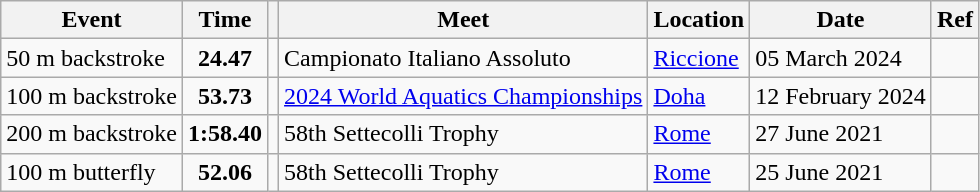<table class="wikitable">
<tr>
<th>Event</th>
<th>Time</th>
<th></th>
<th>Meet</th>
<th>Location</th>
<th>Date</th>
<th>Ref</th>
</tr>
<tr>
<td>50 m backstroke</td>
<td style="text-align:center;"><strong>24.47</strong></td>
<td></td>
<td>Campionato Italiano Assoluto</td>
<td><a href='#'>Riccione</a></td>
<td>05 March 2024</td>
<td style="text-align:center;"></td>
</tr>
<tr>
<td>100 m backstroke</td>
<td style="text-align:center;"><strong>53.73</strong></td>
<td></td>
<td><a href='#'>2024 World Aquatics Championships</a></td>
<td><a href='#'>Doha</a></td>
<td>12 February 2024</td>
<td style="text-align:center;"></td>
</tr>
<tr>
<td>200 m backstroke</td>
<td style="text-align:center;"><strong>1:58.40</strong></td>
<td></td>
<td>58th Settecolli Trophy</td>
<td><a href='#'>Rome</a></td>
<td>27 June 2021</td>
<td style="text-align:center;"></td>
</tr>
<tr>
<td>100 m butterfly</td>
<td style="text-align:center;"><strong>52.06</strong></td>
<td></td>
<td>58th Settecolli Trophy</td>
<td><a href='#'>Rome</a></td>
<td>25 June 2021</td>
<td style="text-align:center;"></td>
</tr>
</table>
